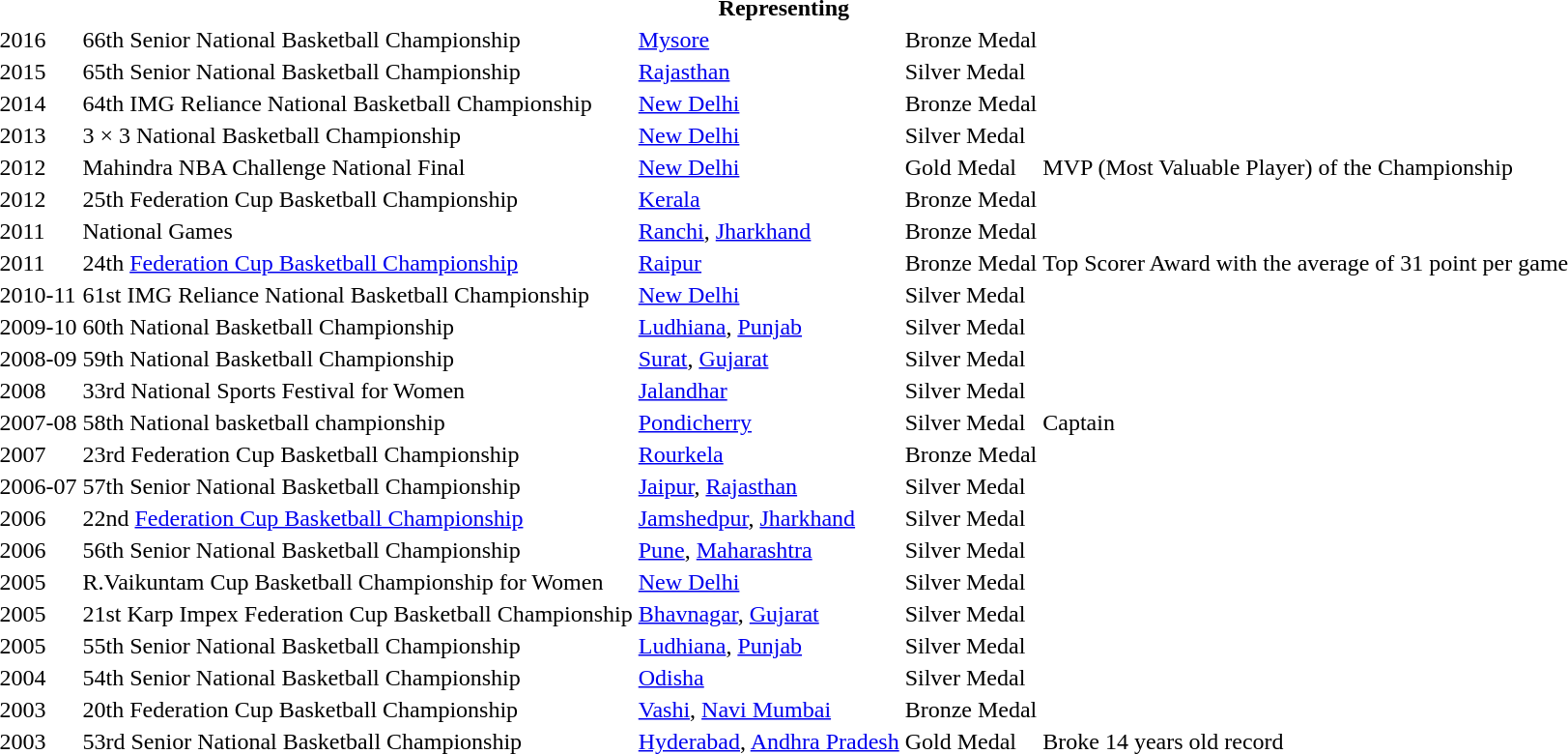<table>
<tr>
<th colspan="5">Representing </th>
</tr>
<tr>
<td>2016</td>
<td>66th Senior National Basketball Championship</td>
<td><a href='#'>Mysore</a></td>
<td>Bronze Medal</td>
<td></td>
</tr>
<tr>
<td>2015</td>
<td>65th Senior National Basketball Championship</td>
<td><a href='#'>Rajasthan</a></td>
<td>Silver Medal</td>
<td></td>
</tr>
<tr>
<td>2014</td>
<td>64th IMG Reliance National Basketball Championship</td>
<td><a href='#'>New Delhi</a></td>
<td>Bronze Medal</td>
<td></td>
</tr>
<tr>
<td>2013</td>
<td>3 × 3 National Basketball Championship</td>
<td><a href='#'>New Delhi</a></td>
<td>Silver Medal</td>
<td></td>
</tr>
<tr>
<td>2012</td>
<td>Mahindra NBA Challenge National Final</td>
<td><a href='#'>New Delhi</a></td>
<td>Gold Medal</td>
<td>MVP (Most Valuable Player) of the Championship</td>
</tr>
<tr>
<td>2012</td>
<td>25th Federation Cup Basketball Championship</td>
<td><a href='#'>Kerala</a></td>
<td>Bronze Medal</td>
<td></td>
</tr>
<tr>
<td>2011</td>
<td>National Games</td>
<td><a href='#'>Ranchi</a>, <a href='#'>Jharkhand</a></td>
<td>Bronze Medal</td>
<td></td>
</tr>
<tr>
<td>2011</td>
<td>24th <a href='#'>Federation Cup Basketball Championship</a></td>
<td><a href='#'>Raipur</a></td>
<td>Bronze Medal</td>
<td>Top Scorer Award with the average of 31 point per game</td>
</tr>
<tr>
<td>2010-11</td>
<td>61st IMG Reliance National Basketball Championship</td>
<td><a href='#'>New Delhi</a></td>
<td>Silver Medal</td>
<td></td>
</tr>
<tr>
<td>2009-10</td>
<td>60th National Basketball Championship</td>
<td><a href='#'>Ludhiana</a>, <a href='#'>Punjab</a></td>
<td>Silver Medal</td>
<td></td>
</tr>
<tr>
<td>2008-09</td>
<td>59th National Basketball Championship</td>
<td><a href='#'>Surat</a>, <a href='#'>Gujarat</a></td>
<td>Silver Medal</td>
<td></td>
</tr>
<tr>
<td>2008</td>
<td>33rd National Sports Festival for Women</td>
<td><a href='#'>Jalandhar</a></td>
<td>Silver Medal</td>
<td></td>
</tr>
<tr>
<td>2007-08</td>
<td>58th National basketball championship</td>
<td><a href='#'>Pondicherry</a></td>
<td>Silver Medal</td>
<td>Captain</td>
</tr>
<tr>
<td>2007</td>
<td>23rd Federation Cup Basketball Championship</td>
<td><a href='#'>Rourkela</a></td>
<td>Bronze Medal</td>
<td></td>
</tr>
<tr>
<td>2006-07</td>
<td>57th Senior National Basketball Championship</td>
<td><a href='#'>Jaipur</a>, <a href='#'>Rajasthan</a></td>
<td>Silver Medal</td>
<td></td>
</tr>
<tr>
<td>2006</td>
<td>22nd <a href='#'>Federation Cup Basketball Championship</a></td>
<td><a href='#'>Jamshedpur</a>, <a href='#'>Jharkhand</a></td>
<td>Silver Medal</td>
<td></td>
</tr>
<tr>
<td>2006</td>
<td>56th Senior National Basketball Championship</td>
<td><a href='#'>Pune</a>, <a href='#'>Maharashtra</a></td>
<td>Silver Medal</td>
<td></td>
</tr>
<tr>
<td>2005</td>
<td>R.Vaikuntam Cup Basketball Championship for Women</td>
<td><a href='#'>New Delhi</a></td>
<td>Silver Medal</td>
<td></td>
</tr>
<tr>
<td>2005</td>
<td>21st Karp Impex Federation Cup Basketball Championship</td>
<td><a href='#'>Bhavnagar</a>, <a href='#'>Gujarat</a></td>
<td>Silver Medal</td>
<td></td>
</tr>
<tr>
<td>2005</td>
<td>55th Senior National Basketball Championship</td>
<td><a href='#'>Ludhiana</a>, <a href='#'>Punjab</a></td>
<td>Silver Medal</td>
<td></td>
</tr>
<tr>
<td>2004</td>
<td>54th Senior National Basketball Championship</td>
<td><a href='#'>Odisha</a></td>
<td>Silver Medal</td>
<td></td>
</tr>
<tr>
<td>2003</td>
<td>20th Federation Cup Basketball Championship</td>
<td><a href='#'>Vashi</a>, <a href='#'>Navi Mumbai</a></td>
<td>Bronze Medal</td>
<td></td>
</tr>
<tr>
<td>2003</td>
<td>53rd Senior National Basketball Championship</td>
<td><a href='#'>Hyderabad</a>, <a href='#'>Andhra Pradesh</a></td>
<td>Gold Medal</td>
<td>Broke 14 years old record</td>
</tr>
<tr>
<td></td>
</tr>
</table>
